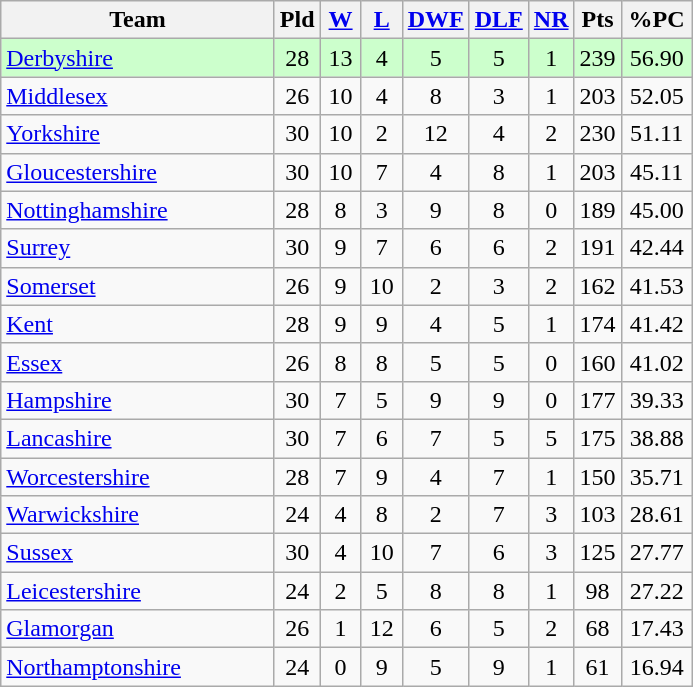<table class="wikitable" style="text-align:center;">
<tr>
<th width=175>Team</th>
<th width=20 abbr="Played">Pld</th>
<th width=20 abbr="Won"><a href='#'>W</a></th>
<th width=20 abbr="Lost"><a href='#'>L</a></th>
<th width=20 abbr="Drawn"><a href='#'>DWF</a></th>
<th width=20 abbr="Drawn"><a href='#'>DLF</a></th>
<th width=20 abbr="No Result"><a href='#'>NR</a></th>
<th width=20 abbr="Points">Pts</th>
<th width=40 abbr="Percentage of possible points">%PC</th>
</tr>
<tr style="background:#ccffcc;">
<td style="text-align:left;"><a href='#'>Derbyshire</a></td>
<td>28</td>
<td>13</td>
<td>4</td>
<td>5</td>
<td>5</td>
<td>1</td>
<td>239</td>
<td>56.90</td>
</tr>
<tr>
<td style="text-align:left;"><a href='#'>Middlesex</a></td>
<td>26</td>
<td>10</td>
<td>4</td>
<td>8</td>
<td>3</td>
<td>1</td>
<td>203</td>
<td>52.05</td>
</tr>
<tr>
<td style="text-align:left;"><a href='#'>Yorkshire</a></td>
<td>30</td>
<td>10</td>
<td>2</td>
<td>12</td>
<td>4</td>
<td>2</td>
<td>230</td>
<td>51.11</td>
</tr>
<tr>
<td style="text-align:left;"><a href='#'>Gloucestershire</a></td>
<td>30</td>
<td>10</td>
<td>7</td>
<td>4</td>
<td>8</td>
<td>1</td>
<td>203</td>
<td>45.11</td>
</tr>
<tr>
<td style="text-align:left;"><a href='#'>Nottinghamshire</a></td>
<td>28</td>
<td>8</td>
<td>3</td>
<td>9</td>
<td>8</td>
<td>0</td>
<td>189</td>
<td>45.00</td>
</tr>
<tr>
<td style="text-align:left;"><a href='#'>Surrey</a></td>
<td>30</td>
<td>9</td>
<td>7</td>
<td>6</td>
<td>6</td>
<td>2</td>
<td>191</td>
<td>42.44</td>
</tr>
<tr>
<td style="text-align:left;"><a href='#'>Somerset</a></td>
<td>26</td>
<td>9</td>
<td>10</td>
<td>2</td>
<td>3</td>
<td>2</td>
<td>162</td>
<td>41.53</td>
</tr>
<tr>
<td style="text-align:left;"><a href='#'>Kent</a></td>
<td>28</td>
<td>9</td>
<td>9</td>
<td>4</td>
<td>5</td>
<td>1</td>
<td>174</td>
<td>41.42</td>
</tr>
<tr>
<td style="text-align:left;"><a href='#'>Essex</a></td>
<td>26</td>
<td>8</td>
<td>8</td>
<td>5</td>
<td>5</td>
<td>0</td>
<td>160</td>
<td>41.02</td>
</tr>
<tr>
<td style="text-align:left;"><a href='#'>Hampshire</a></td>
<td>30</td>
<td>7</td>
<td>5</td>
<td>9</td>
<td>9</td>
<td>0</td>
<td>177</td>
<td>39.33</td>
</tr>
<tr>
<td style="text-align:left;"><a href='#'>Lancashire</a></td>
<td>30</td>
<td>7</td>
<td>6</td>
<td>7</td>
<td>5</td>
<td>5</td>
<td>175</td>
<td>38.88</td>
</tr>
<tr>
<td style="text-align:left;"><a href='#'>Worcestershire</a></td>
<td>28</td>
<td>7</td>
<td>9</td>
<td>4</td>
<td>7</td>
<td>1</td>
<td>150</td>
<td>35.71</td>
</tr>
<tr>
<td style="text-align:left;"><a href='#'>Warwickshire</a></td>
<td>24</td>
<td>4</td>
<td>8</td>
<td>2</td>
<td>7</td>
<td>3</td>
<td>103</td>
<td>28.61</td>
</tr>
<tr>
<td style="text-align:left;"><a href='#'>Sussex</a></td>
<td>30</td>
<td>4</td>
<td>10</td>
<td>7</td>
<td>6</td>
<td>3</td>
<td>125</td>
<td>27.77</td>
</tr>
<tr>
<td style="text-align:left;"><a href='#'>Leicestershire</a></td>
<td>24</td>
<td>2</td>
<td>5</td>
<td>8</td>
<td>8</td>
<td>1</td>
<td>98</td>
<td>27.22</td>
</tr>
<tr>
<td style="text-align:left;"><a href='#'>Glamorgan</a></td>
<td>26</td>
<td>1</td>
<td>12</td>
<td>6</td>
<td>5</td>
<td>2</td>
<td>68</td>
<td>17.43</td>
</tr>
<tr>
<td style="text-align:left;"><a href='#'>Northamptonshire</a></td>
<td>24</td>
<td>0</td>
<td>9</td>
<td>5</td>
<td>9</td>
<td>1</td>
<td>61</td>
<td>16.94</td>
</tr>
</table>
